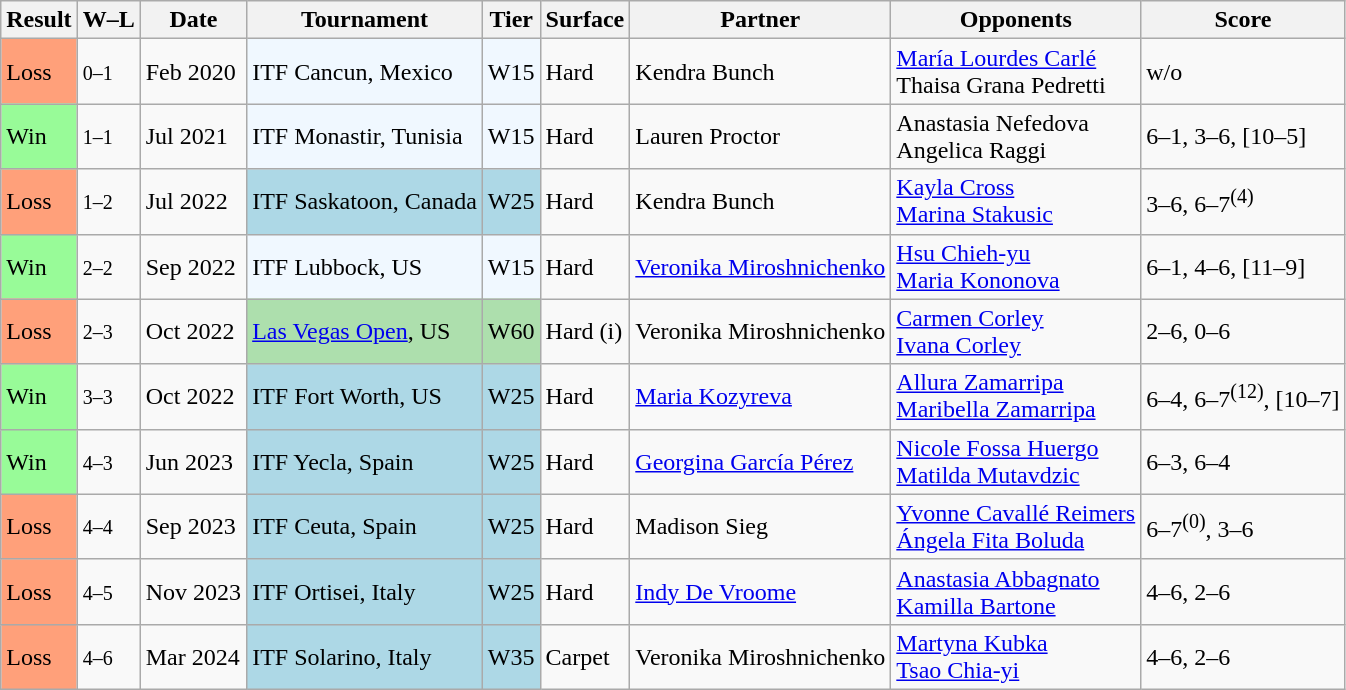<table class="sortable wikitable">
<tr>
<th>Result</th>
<th class="unsortable">W–L</th>
<th>Date</th>
<th>Tournament</th>
<th>Tier</th>
<th>Surface</th>
<th>Partner</th>
<th>Opponents</th>
<th class="unsortable">Score</th>
</tr>
<tr>
<td bgcolor=ffa07a>Loss</td>
<td><small>0–1</small></td>
<td>Feb 2020</td>
<td style="background:#f0f8ff;">ITF Cancun, Mexico</td>
<td style="background:#f0f8ff;">W15</td>
<td>Hard</td>
<td> Kendra Bunch</td>
<td> <a href='#'>María Lourdes Carlé</a><br> Thaisa Grana Pedretti</td>
<td>w/o</td>
</tr>
<tr>
<td style="background:#98fb98;">Win</td>
<td><small>1–1</small></td>
<td>Jul 2021</td>
<td style="background:#f0f8ff;">ITF Monastir, Tunisia</td>
<td style="background:#f0f8ff;">W15</td>
<td>Hard</td>
<td> Lauren Proctor</td>
<td> Anastasia Nefedova<br> Angelica Raggi</td>
<td>6–1, 3–6, [10–5]</td>
</tr>
<tr>
<td bgcolor=ffa07a>Loss</td>
<td><small>1–2</small></td>
<td>Jul 2022</td>
<td style="background:lightblue;">ITF Saskatoon, Canada</td>
<td style="background:lightblue;">W25</td>
<td>Hard</td>
<td> Kendra Bunch</td>
<td> <a href='#'>Kayla Cross</a><br> <a href='#'>Marina Stakusic</a></td>
<td>3–6, 6–7<sup>(4)</sup></td>
</tr>
<tr>
<td style="background:#98fb98;">Win</td>
<td><small>2–2</small></td>
<td>Sep 2022</td>
<td style="background:#f0f8ff;">ITF Lubbock, US</td>
<td style="background:#f0f8ff;">W15</td>
<td>Hard</td>
<td> <a href='#'>Veronika Miroshnichenko</a></td>
<td> <a href='#'>Hsu Chieh-yu</a><br> <a href='#'>Maria Kononova</a></td>
<td>6–1, 4–6, [11–9]</td>
</tr>
<tr>
<td bgcolor=ffa07a>Loss</td>
<td><small>2–3</small></td>
<td>Oct 2022</td>
<td style="background:#addfad;"><a href='#'>Las Vegas Open</a>, US</td>
<td style="background:#addfad;">W60</td>
<td>Hard (i)</td>
<td> Veronika Miroshnichenko</td>
<td> <a href='#'>Carmen Corley</a><br> <a href='#'>Ivana Corley</a></td>
<td>2–6, 0–6</td>
</tr>
<tr>
<td style="background:#98fb98;">Win</td>
<td><small>3–3</small></td>
<td>Oct 2022</td>
<td style="background:lightblue;">ITF Fort Worth, US</td>
<td style="background:lightblue;">W25</td>
<td>Hard</td>
<td> <a href='#'>Maria Kozyreva</a></td>
<td> <a href='#'>Allura Zamarripa</a><br> <a href='#'>Maribella Zamarripa</a></td>
<td>6–4, 6–7<sup>(12)</sup>, [10–7]</td>
</tr>
<tr>
<td style="background:#98fb98;">Win</td>
<td><small>4–3</small></td>
<td>Jun 2023</td>
<td style="background:lightblue;">ITF Yecla, Spain</td>
<td style="background:lightblue;">W25</td>
<td>Hard</td>
<td> <a href='#'>Georgina García Pérez</a></td>
<td> <a href='#'>Nicole Fossa Huergo</a><br> <a href='#'>Matilda Mutavdzic</a></td>
<td>6–3, 6–4</td>
</tr>
<tr>
<td bgcolor="ffa07a">Loss</td>
<td><small>4–4</small></td>
<td>Sep 2023</td>
<td style="background:lightblue;">ITF Ceuta, Spain</td>
<td style="background:lightblue;">W25</td>
<td>Hard</td>
<td> Madison Sieg</td>
<td> <a href='#'>Yvonne Cavallé Reimers</a><br> <a href='#'>Ángela Fita Boluda</a></td>
<td>6–7<sup>(0)</sup>, 3–6</td>
</tr>
<tr>
<td bgcolor="ffa07a">Loss</td>
<td><small>4–5</small></td>
<td>Nov 2023</td>
<td style="background:lightblue;">ITF Ortisei, Italy</td>
<td style="background:lightblue;">W25</td>
<td>Hard</td>
<td> <a href='#'>Indy De Vroome</a></td>
<td> <a href='#'>Anastasia Abbagnato</a><br> <a href='#'>Kamilla Bartone</a></td>
<td>4–6, 2–6</td>
</tr>
<tr>
<td bgcolor="ffa07a">Loss</td>
<td><small>4–6</small></td>
<td>Mar 2024</td>
<td style="background:lightblue;">ITF Solarino, Italy</td>
<td style="background:lightblue;">W35</td>
<td>Carpet</td>
<td> Veronika Miroshnichenko</td>
<td> <a href='#'>Martyna Kubka</a><br> <a href='#'>Tsao Chia-yi</a></td>
<td>4–6, 2–6</td>
</tr>
</table>
